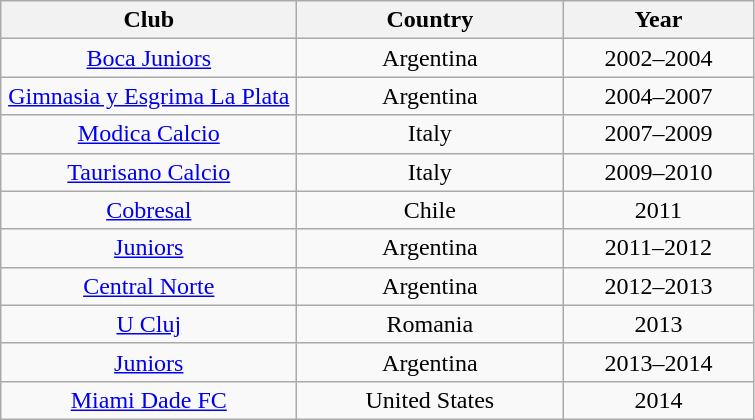<table class="wikitable" style="text-align:center">
<tr>
<th width="190">Club</th>
<th width="170">Country</th>
<th width="120">Year</th>
</tr>
<tr>
<td><a href='#'>Boca Juniors</a></td>
<td>Argentina</td>
<td>2002–2004</td>
</tr>
<tr>
<td><a href='#'>Gimnasia y Esgrima La Plata</a></td>
<td>Argentina</td>
<td>2004–2007</td>
</tr>
<tr>
<td><a href='#'>Modica Calcio</a></td>
<td>Italy</td>
<td>2007–2009</td>
</tr>
<tr>
<td><a href='#'>Taurisano Calcio</a></td>
<td>Italy</td>
<td>2009–2010</td>
</tr>
<tr>
<td><a href='#'>Cobresal</a></td>
<td>Chile</td>
<td>2011</td>
</tr>
<tr>
<td><a href='#'>Juniors</a></td>
<td>Argentina</td>
<td>2011–2012</td>
</tr>
<tr>
<td><a href='#'>Central Norte</a></td>
<td>Argentina</td>
<td>2012–2013</td>
</tr>
<tr>
<td><a href='#'>U Cluj</a></td>
<td>Romania</td>
<td>2013</td>
</tr>
<tr>
<td><a href='#'>Juniors</a></td>
<td>Argentina</td>
<td>2013–2014</td>
</tr>
<tr>
<td><a href='#'>Miami Dade FC</a></td>
<td>United States</td>
<td>2014</td>
</tr>
</table>
